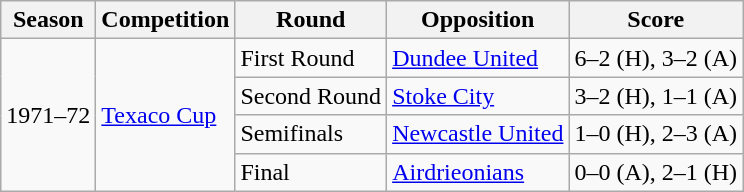<table class="wikitable">
<tr>
<th>Season</th>
<th>Competition</th>
<th>Round</th>
<th>Opposition</th>
<th>Score</th>
</tr>
<tr>
<td rowspan="4">1971–72</td>
<td rowspan="4"><a href='#'>Texaco Cup</a></td>
<td>First Round</td>
<td> <a href='#'>Dundee United</a></td>
<td>6–2 (H), 3–2 (A)</td>
</tr>
<tr>
<td>Second Round</td>
<td> <a href='#'>Stoke City</a></td>
<td>3–2 (H), 1–1 (A)</td>
</tr>
<tr>
<td>Semifinals</td>
<td> <a href='#'>Newcastle United</a></td>
<td>1–0 (H), 2–3 (A)</td>
</tr>
<tr>
<td>Final</td>
<td> <a href='#'>Airdrieonians</a></td>
<td>0–0 (A), 2–1 (H)</td>
</tr>
</table>
